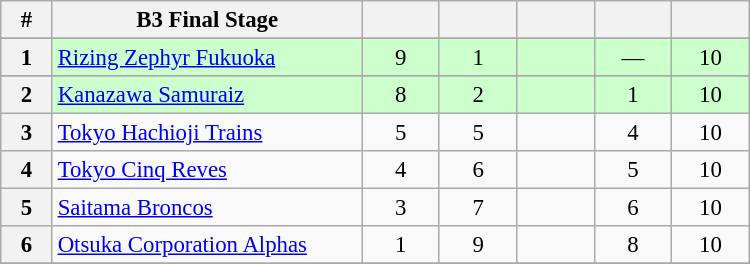<table class="wikitable" width="500" style="font-size:95%; text-align:center">
<tr>
<th width="5%">#</th>
<th width="30%">B3 Final Stage</th>
<th width="7.5%"></th>
<th width="7.5%"></th>
<th width="7.5%"></th>
<th width="7.5%"></th>
<th width="7.5%"></th>
</tr>
<tr>
</tr>
<tr bgcolor=#ccffcc>
<th>1</th>
<td style="text-align:left;"><a href='#'>Rizing Zephyr Fukuoka</a></td>
<td>9</td>
<td>1</td>
<td></td>
<td>—</td>
<td>10</td>
</tr>
<tr>
</tr>
<tr bgcolor=#ccffcc>
<th>2</th>
<td style="text-align:left;"><a href='#'>Kanazawa Samuraiz</a></td>
<td>8</td>
<td>2</td>
<td></td>
<td>1</td>
<td>10</td>
</tr>
<tr>
<th>3</th>
<td style="text-align:left;"><a href='#'>Tokyo Hachioji Trains</a></td>
<td>5</td>
<td>5</td>
<td></td>
<td>4</td>
<td>10</td>
</tr>
<tr>
<th>4</th>
<td style="text-align:left;"><a href='#'>Tokyo Cinq Reves</a></td>
<td>4</td>
<td>6</td>
<td></td>
<td>5</td>
<td>10</td>
</tr>
<tr>
<th>5</th>
<td style="text-align:left;"><a href='#'>Saitama Broncos</a></td>
<td>3</td>
<td>7</td>
<td></td>
<td>6</td>
<td>10</td>
</tr>
<tr>
<th>6</th>
<td style="text-align:left;"><a href='#'>Otsuka Corporation Alphas</a></td>
<td>1</td>
<td>9</td>
<td></td>
<td>8</td>
<td>10</td>
</tr>
<tr>
</tr>
</table>
